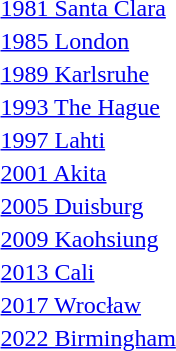<table>
<tr>
<td><a href='#'>1981 Santa Clara</a></td>
<td></td>
<td></td>
<td></td>
</tr>
<tr>
<td><a href='#'>1985 London</a></td>
<td></td>
<td></td>
<td></td>
</tr>
<tr>
<td><a href='#'>1989 Karlsruhe</a></td>
<td></td>
<td></td>
<td></td>
</tr>
<tr>
<td><a href='#'>1993 The Hague</a></td>
<td></td>
<td></td>
<td></td>
</tr>
<tr>
<td><a href='#'>1997 Lahti</a></td>
<td></td>
<td></td>
<td></td>
</tr>
<tr>
<td><a href='#'>2001 Akita</a></td>
<td></td>
<td></td>
<td></td>
</tr>
<tr>
<td><a href='#'>2005 Duisburg</a></td>
<td></td>
<td></td>
<td></td>
</tr>
<tr>
<td><a href='#'>2009 Kaohsiung</a></td>
<td></td>
<td></td>
<td></td>
</tr>
<tr>
<td><a href='#'>2013 Cali</a></td>
<td></td>
<td></td>
<td></td>
</tr>
<tr>
<td><a href='#'>2017 Wrocław</a></td>
<td></td>
<td></td>
<td></td>
</tr>
<tr>
<td><a href='#'>2022 Birmingham</a></td>
<td></td>
<td></td>
<td></td>
</tr>
</table>
